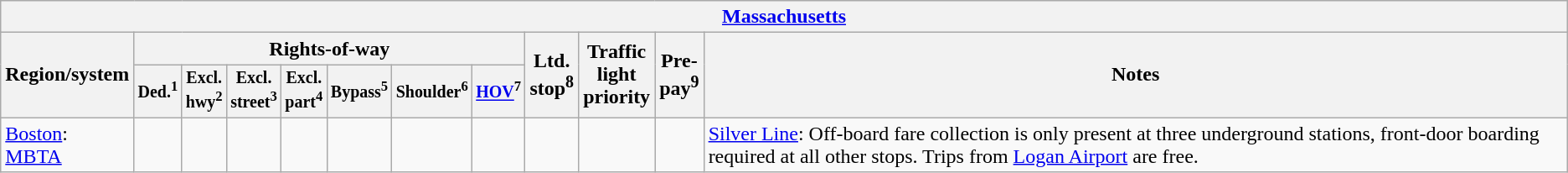<table class="wikitable">
<tr>
<th colspan="12"><a href='#'>Massachusetts</a></th>
</tr>
<tr>
<th rowspan="2">Region/system</th>
<th colspan="7">Rights-of-way</th>
<th rowspan="2">Ltd.<br>stop<sup>8</sup></th>
<th rowspan="2">Traffic<br>light<br>priority</th>
<th rowspan="2">Pre-<br>pay<sup>9</sup></th>
<th rowspan="2">Notes</th>
</tr>
<tr style="font-size: smaller">
<th>Ded.<sup>1</sup></th>
<th>Excl.<br>hwy<sup>2</sup></th>
<th>Excl.<br>street<sup>3</sup></th>
<th>Excl.<br>part<sup>4</sup></th>
<th>Bypass<sup>5</sup></th>
<th>Shoulder<sup>6</sup></th>
<th><a href='#'>HOV</a><sup>7</sup></th>
</tr>
<tr>
<td><a href='#'>Boston</a>:<br><a href='#'>MBTA</a></td>
<td></td>
<td></td>
<td></td>
<td></td>
<td></td>
<td></td>
<td></td>
<td></td>
<td></td>
<td></td>
<td><a href='#'>Silver Line</a>: Off-board fare collection is only present at three underground stations, front-door boarding required at all other stops. Trips from <a href='#'>Logan Airport</a> are free.</td>
</tr>
</table>
